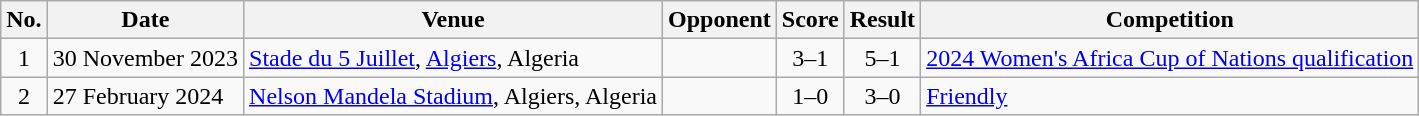<table class="wikitable sortable">
<tr>
<th scope="col">No.</th>
<th scope="col">Date</th>
<th scope="col">Venue</th>
<th scope="col">Opponent</th>
<th scope="col">Score</th>
<th scope="col">Result</th>
<th scope="col">Competition</th>
</tr>
<tr>
<td align="center">1</td>
<td>30 November 2023</td>
<td><a href='#'>Stade du 5 Juillet</a>, <a href='#'>Algiers</a>, Algeria</td>
<td></td>
<td align="center">3–1</td>
<td align="center">5–1</td>
<td><a href='#'>2024 Women's Africa Cup of Nations qualification</a></td>
</tr>
<tr>
<td align="center">2</td>
<td>27 February 2024</td>
<td><a href='#'>Nelson Mandela Stadium</a>, Algiers, Algeria</td>
<td></td>
<td align="center">1–0</td>
<td align="center">3–0</td>
<td><a href='#'>Friendly</a></td>
</tr>
</table>
